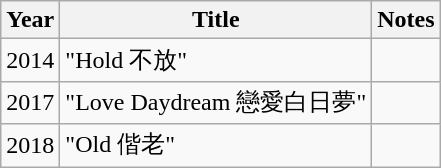<table class="wikitable sortable">
<tr>
<th>Year</th>
<th>Title</th>
<th class="unsortable">Notes</th>
</tr>
<tr>
<td>2014</td>
<td>"Hold 不放"</td>
<td></td>
</tr>
<tr>
<td>2017</td>
<td>"Love Daydream 戀愛白日夢"</td>
<td></td>
</tr>
<tr>
<td>2018</td>
<td>"Old 偕老"</td>
<td></td>
</tr>
</table>
